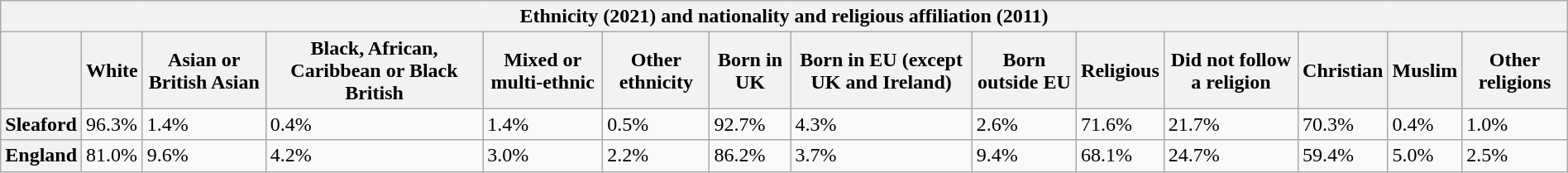<table class="wikitable mw-collapsible mw-collapsed" style="margin-left: auto; margin-right: auto; border: none;">
<tr>
<th colspan="14">Ethnicity (2021) and nationality and religious affiliation (2011)</th>
</tr>
<tr>
<th></th>
<th>White</th>
<th>Asian or British Asian</th>
<th>Black, African, Caribbean or Black British</th>
<th>Mixed or multi-ethnic</th>
<th>Other ethnicity</th>
<th>Born in UK</th>
<th>Born in EU (except UK and Ireland)</th>
<th>Born outside EU</th>
<th>Religious</th>
<th>Did not follow a religion</th>
<th>Christian</th>
<th>Muslim</th>
<th>Other religions</th>
</tr>
<tr>
<th>Sleaford</th>
<td>96.3%</td>
<td>1.4%</td>
<td>0.4%</td>
<td>1.4%</td>
<td>0.5%</td>
<td>92.7%</td>
<td>4.3%</td>
<td>2.6%</td>
<td>71.6%</td>
<td>21.7%</td>
<td>70.3%</td>
<td>0.4%</td>
<td>1.0%</td>
</tr>
<tr>
<th>England</th>
<td>81.0%</td>
<td>9.6%</td>
<td>4.2%</td>
<td>3.0%</td>
<td>2.2%</td>
<td>86.2%</td>
<td>3.7%</td>
<td>9.4%</td>
<td>68.1%</td>
<td>24.7%</td>
<td>59.4%</td>
<td>5.0%</td>
<td>2.5%</td>
</tr>
</table>
